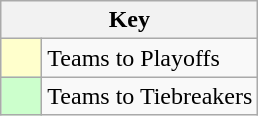<table class="wikitable" style="text-align: center;">
<tr>
<th colspan=2>Key</th>
</tr>
<tr>
<td style="background:#ffffcc; width:20px;"></td>
<td align=left>Teams to Playoffs</td>
</tr>
<tr>
<td style="background:#ccffcc; width:20px;"></td>
<td align=left>Teams to Tiebreakers</td>
</tr>
</table>
